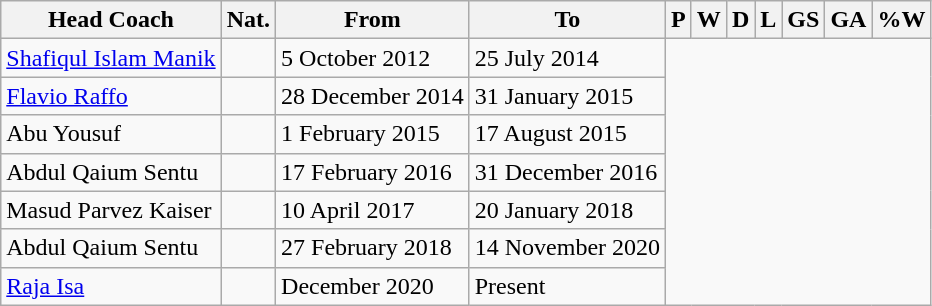<table class="wikitable sortable" style="text-align: center">
<tr>
<th>Head Coach</th>
<th>Nat.</th>
<th class="unsortable">From</th>
<th class="unsortable">To</th>
<th abbr="1">P</th>
<th abbr="1">W</th>
<th abbr="0">D</th>
<th abbr="1">L</th>
<th abbr="2">GS</th>
<th abbr="4">GA</th>
<th abbr="50">%W</th>
</tr>
<tr>
<td align=left><a href='#'>Shafiqul Islam Manik</a></td>
<td align=left></td>
<td align=left>5 October 2012</td>
<td align=left>25 July 2014<br></td>
</tr>
<tr>
<td align=left><a href='#'>Flavio Raffo</a></td>
<td align=left></td>
<td align=left>28 December 2014</td>
<td align=left>31 January 2015<br></td>
</tr>
<tr>
<td align=left>Abu Yousuf</td>
<td align=left></td>
<td align=left>1 February 2015</td>
<td align=left>17 August 2015<br></td>
</tr>
<tr>
<td align=left>Abdul Qaium Sentu</td>
<td align=left></td>
<td align=left>17 February 2016</td>
<td align=left>31 December 2016<br></td>
</tr>
<tr>
<td align=left>Masud Parvez Kaiser</td>
<td align=left></td>
<td align=left>10 April 2017</td>
<td align=left>20 January 2018<br></td>
</tr>
<tr>
<td align=left>Abdul Qaium Sentu</td>
<td align=left></td>
<td align=left>27 February 2018</td>
<td align=left>14 November 2020<br></td>
</tr>
<tr>
<td align=left><a href='#'>Raja Isa</a></td>
<td align=left></td>
<td align=left>December 2020</td>
<td align=left>Present<br></td>
</tr>
</table>
